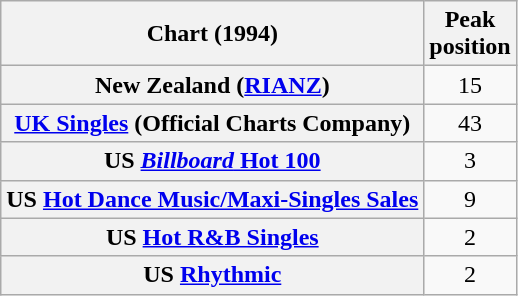<table class="wikitable sortable plainrowheaders" style="text-align:center">
<tr>
<th align="center">Chart (1994)</th>
<th align="center">Peak<br>position</th>
</tr>
<tr>
<th scope="row">New Zealand (<a href='#'>RIANZ</a>)</th>
<td align="center">15</td>
</tr>
<tr>
<th scope="row"><a href='#'>UK Singles</a> (Official Charts Company)</th>
<td align="center">43</td>
</tr>
<tr>
<th scope="row">US <a href='#'><em>Billboard</em> Hot 100</a></th>
<td align="center">3</td>
</tr>
<tr>
<th scope="row">US <a href='#'>Hot Dance Music/Maxi-Singles Sales</a></th>
<td align="center">9</td>
</tr>
<tr>
<th scope="row">US <a href='#'>Hot R&B Singles</a></th>
<td align="center">2</td>
</tr>
<tr>
<th scope="row">US <a href='#'>Rhythmic</a></th>
<td align="center">2</td>
</tr>
</table>
